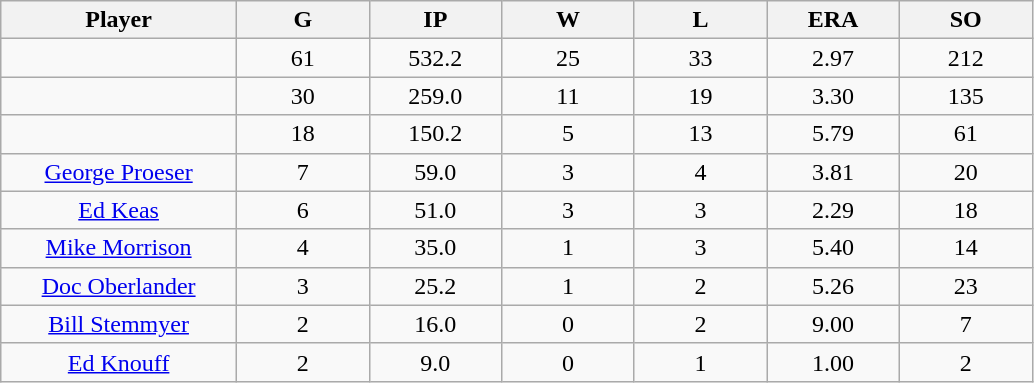<table class="wikitable sortable">
<tr>
<th bgcolor="#DDDDFF" width="16%">Player</th>
<th bgcolor="#DDDDFF" width="9%">G</th>
<th bgcolor="#DDDDFF" width="9%">IP</th>
<th bgcolor="#DDDDFF" width="9%">W</th>
<th bgcolor="#DDDDFF" width="9%">L</th>
<th bgcolor="#DDDDFF" width="9%">ERA</th>
<th bgcolor="#DDDDFF" width="9%">SO</th>
</tr>
<tr align="center">
<td></td>
<td>61</td>
<td>532.2</td>
<td>25</td>
<td>33</td>
<td>2.97</td>
<td>212</td>
</tr>
<tr align="center">
<td></td>
<td>30</td>
<td>259.0</td>
<td>11</td>
<td>19</td>
<td>3.30</td>
<td>135</td>
</tr>
<tr align="center">
<td></td>
<td>18</td>
<td>150.2</td>
<td>5</td>
<td>13</td>
<td>5.79</td>
<td>61</td>
</tr>
<tr align="center">
<td><a href='#'>George Proeser</a></td>
<td>7</td>
<td>59.0</td>
<td>3</td>
<td>4</td>
<td>3.81</td>
<td>20</td>
</tr>
<tr align="center">
<td><a href='#'>Ed Keas</a></td>
<td>6</td>
<td>51.0</td>
<td>3</td>
<td>3</td>
<td>2.29</td>
<td>18</td>
</tr>
<tr align="center">
<td><a href='#'>Mike Morrison</a></td>
<td>4</td>
<td>35.0</td>
<td>1</td>
<td>3</td>
<td>5.40</td>
<td>14</td>
</tr>
<tr align="center">
<td><a href='#'>Doc Oberlander</a></td>
<td>3</td>
<td>25.2</td>
<td>1</td>
<td>2</td>
<td>5.26</td>
<td>23</td>
</tr>
<tr align="center">
<td><a href='#'>Bill Stemmyer</a></td>
<td>2</td>
<td>16.0</td>
<td>0</td>
<td>2</td>
<td>9.00</td>
<td>7</td>
</tr>
<tr align="center">
<td><a href='#'>Ed Knouff</a></td>
<td>2</td>
<td>9.0</td>
<td>0</td>
<td>1</td>
<td>1.00</td>
<td>2</td>
</tr>
</table>
